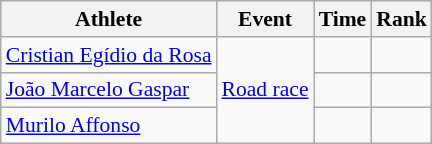<table class="wikitable" style="font-size:90%">
<tr>
<th>Athlete</th>
<th>Event</th>
<th>Time</th>
<th>Rank</th>
</tr>
<tr>
<td><a href='#'>Cristian Egídio da Rosa</a></td>
<td align=center rowspan=3><a href='#'>Road race</a></td>
<td align=center></td>
<td align=center></td>
</tr>
<tr>
<td><a href='#'>João Marcelo Gaspar</a></td>
<td align=center></td>
<td align=center></td>
</tr>
<tr>
<td><a href='#'>Murilo Affonso</a></td>
<td align=center></td>
<td align=center></td>
</tr>
</table>
